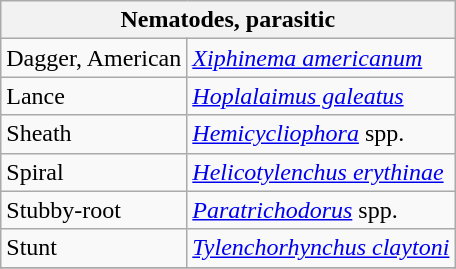<table class="wikitable" style="clear">
<tr>
<th colspan=2><strong>Nematodes, parasitic</strong><br></th>
</tr>
<tr>
<td>Dagger, American</td>
<td><em><a href='#'>Xiphinema americanum</a></em></td>
</tr>
<tr>
<td>Lance</td>
<td><em><a href='#'>Hoplalaimus galeatus</a></em></td>
</tr>
<tr>
<td>Sheath</td>
<td><em><a href='#'>Hemicycliophora</a></em> spp.</td>
</tr>
<tr>
<td>Spiral</td>
<td><em><a href='#'>Helicotylenchus erythinae</a></em></td>
</tr>
<tr>
<td>Stubby-root</td>
<td><em><a href='#'>Paratrichodorus</a></em> spp.</td>
</tr>
<tr>
<td>Stunt</td>
<td><em><a href='#'>Tylenchorhynchus claytoni</a></em></td>
</tr>
<tr>
</tr>
</table>
